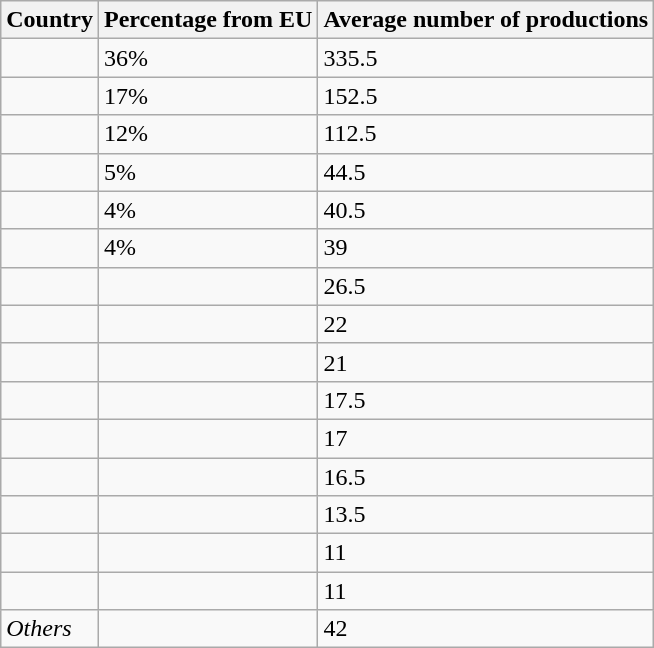<table class="wikitable sortable">
<tr>
<th>Country</th>
<th>Percentage from EU</th>
<th>Average number of productions</th>
</tr>
<tr>
<td></td>
<td>36%</td>
<td>335.5</td>
</tr>
<tr>
<td></td>
<td>17%</td>
<td>152.5</td>
</tr>
<tr>
<td></td>
<td>12%</td>
<td>112.5</td>
</tr>
<tr>
<td></td>
<td>5%</td>
<td>44.5</td>
</tr>
<tr>
<td></td>
<td>4%</td>
<td>40.5</td>
</tr>
<tr>
<td></td>
<td>4%</td>
<td>39</td>
</tr>
<tr>
<td></td>
<td></td>
<td>26.5</td>
</tr>
<tr>
<td></td>
<td></td>
<td>22</td>
</tr>
<tr>
<td></td>
<td></td>
<td>21</td>
</tr>
<tr>
<td></td>
<td></td>
<td>17.5</td>
</tr>
<tr>
<td></td>
<td></td>
<td>17</td>
</tr>
<tr>
<td></td>
<td></td>
<td>16.5</td>
</tr>
<tr>
<td></td>
<td></td>
<td>13.5</td>
</tr>
<tr>
<td></td>
<td></td>
<td>11</td>
</tr>
<tr>
<td></td>
<td></td>
<td>11</td>
</tr>
<tr>
<td><em>Others</em></td>
<td></td>
<td>42</td>
</tr>
</table>
